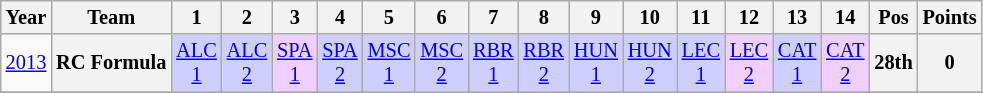<table class="wikitable" style="text-align:center; font-size:85%">
<tr>
<th>Year</th>
<th>Team</th>
<th>1</th>
<th>2</th>
<th>3</th>
<th>4</th>
<th>5</th>
<th>6</th>
<th>7</th>
<th>8</th>
<th>9</th>
<th>10</th>
<th>11</th>
<th>12</th>
<th>13</th>
<th>14</th>
<th>Pos</th>
<th>Points</th>
</tr>
<tr>
<td><a href='#'>2013</a></td>
<th nowrap>RC Formula</th>
<td style="background:#CFCFFF;"><a href='#'>ALC<br>1</a><br></td>
<td style="background:#CFCFFF;"><a href='#'>ALC<br>2</a><br></td>
<td style="background:#EFCFFF;"><a href='#'>SPA<br>1</a><br></td>
<td style="background:#CFCFFF;"><a href='#'>SPA<br>2</a><br></td>
<td style="background:#CFCFFF;"><a href='#'>MSC<br>1</a><br></td>
<td style="background:#CFCFFF;"><a href='#'>MSC<br>2</a><br></td>
<td style="background:#CFCFFF;"><a href='#'>RBR<br>1</a><br></td>
<td style="background:#CFCFFF;"><a href='#'>RBR<br>2</a><br></td>
<td style="background:#CFCFFF;"><a href='#'>HUN<br>1</a><br></td>
<td style="background:#CFCFFF;"><a href='#'>HUN<br>2</a><br></td>
<td style="background:#CFCFFF;"><a href='#'>LEC<br>1</a><br></td>
<td style="background:#EFCFFF;"><a href='#'>LEC<br>2</a><br></td>
<td style="background:#CFCFFF;"><a href='#'>CAT<br>1</a><br></td>
<td style="background:#EFCFFF;"><a href='#'>CAT<br>2</a><br></td>
<th>28th</th>
<th>0</th>
</tr>
<tr>
</tr>
</table>
